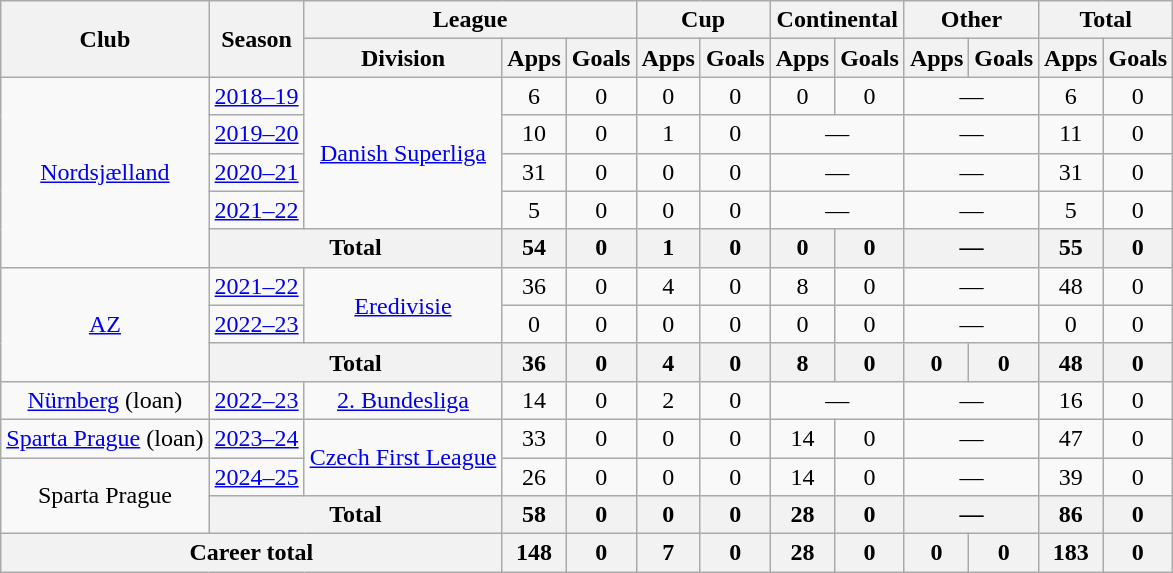<table class="wikitable" style="text-align:center">
<tr>
<th rowspan="2">Club</th>
<th rowspan="2">Season</th>
<th colspan="3">League</th>
<th colspan="2">Cup</th>
<th colspan="2">Continental</th>
<th colspan="2">Other</th>
<th colspan="2">Total</th>
</tr>
<tr>
<th>Division</th>
<th>Apps</th>
<th>Goals</th>
<th>Apps</th>
<th>Goals</th>
<th>Apps</th>
<th>Goals</th>
<th>Apps</th>
<th>Goals</th>
<th>Apps</th>
<th>Goals</th>
</tr>
<tr>
<td rowspan="5"><a href='#'>Nordsjælland</a></td>
<td><a href='#'>2018–19</a></td>
<td rowspan="4"><a href='#'>Danish Superliga</a></td>
<td>6</td>
<td>0</td>
<td>0</td>
<td>0</td>
<td>0</td>
<td>0</td>
<td colspan="2">—</td>
<td>6</td>
<td>0</td>
</tr>
<tr>
<td><a href='#'>2019–20</a></td>
<td>10</td>
<td>0</td>
<td>1</td>
<td>0</td>
<td colspan="2">—</td>
<td colspan="2">—</td>
<td>11</td>
<td>0</td>
</tr>
<tr>
<td><a href='#'>2020–21</a></td>
<td>31</td>
<td>0</td>
<td>0</td>
<td>0</td>
<td colspan="2">—</td>
<td colspan="2">—</td>
<td>31</td>
<td>0</td>
</tr>
<tr>
<td><a href='#'>2021–22</a></td>
<td>5</td>
<td>0</td>
<td>0</td>
<td>0</td>
<td colspan="2">—</td>
<td colspan="2">—</td>
<td>5</td>
<td>0</td>
</tr>
<tr>
<th colspan="2">Total</th>
<th>54</th>
<th>0</th>
<th>1</th>
<th>0</th>
<th>0</th>
<th>0</th>
<th colspan="2">—</th>
<th>55</th>
<th>0</th>
</tr>
<tr>
<td rowspan="3"><a href='#'>AZ</a></td>
<td><a href='#'>2021–22</a></td>
<td rowspan="2"><a href='#'>Eredivisie</a></td>
<td>36</td>
<td>0</td>
<td>4</td>
<td>0</td>
<td>8</td>
<td>0</td>
<td colspan="2">—</td>
<td>48</td>
<td>0</td>
</tr>
<tr>
<td><a href='#'>2022–23</a></td>
<td>0</td>
<td>0</td>
<td>0</td>
<td>0</td>
<td>0</td>
<td>0</td>
<td colspan="2">—</td>
<td>0</td>
<td>0</td>
</tr>
<tr>
<th colspan="2">Total</th>
<th>36</th>
<th>0</th>
<th>4</th>
<th>0</th>
<th>8</th>
<th>0</th>
<th>0</th>
<th>0</th>
<th>48</th>
<th>0</th>
</tr>
<tr>
<td><a href='#'>Nürnberg</a> (loan)</td>
<td><a href='#'>2022–23</a></td>
<td><a href='#'>2. Bundesliga</a></td>
<td>14</td>
<td>0</td>
<td>2</td>
<td>0</td>
<td colspan="2">—</td>
<td colspan="2">—</td>
<td>16</td>
<td>0</td>
</tr>
<tr>
<td><a href='#'>Sparta Prague</a> (loan)</td>
<td><a href='#'>2023–24</a></td>
<td rowspan="2"><a href='#'>Czech First League</a></td>
<td>33</td>
<td>0</td>
<td>0</td>
<td>0</td>
<td>14</td>
<td>0</td>
<td colspan="2">—</td>
<td>47</td>
<td>0</td>
</tr>
<tr>
<td rowspan="2">Sparta Prague</td>
<td><a href='#'>2024–25</a></td>
<td>26</td>
<td>0</td>
<td>0</td>
<td>0</td>
<td>14</td>
<td>0</td>
<td colspan="2">—</td>
<td>39</td>
<td>0</td>
</tr>
<tr>
<th colspan="2">Total</th>
<th>58</th>
<th>0</th>
<th>0</th>
<th>0</th>
<th>28</th>
<th>0</th>
<th colspan="2">—</th>
<th>86</th>
<th>0</th>
</tr>
<tr>
<th colspan="3">Career total</th>
<th>148</th>
<th>0</th>
<th>7</th>
<th>0</th>
<th>28</th>
<th>0</th>
<th>0</th>
<th>0</th>
<th>183</th>
<th>0</th>
</tr>
</table>
